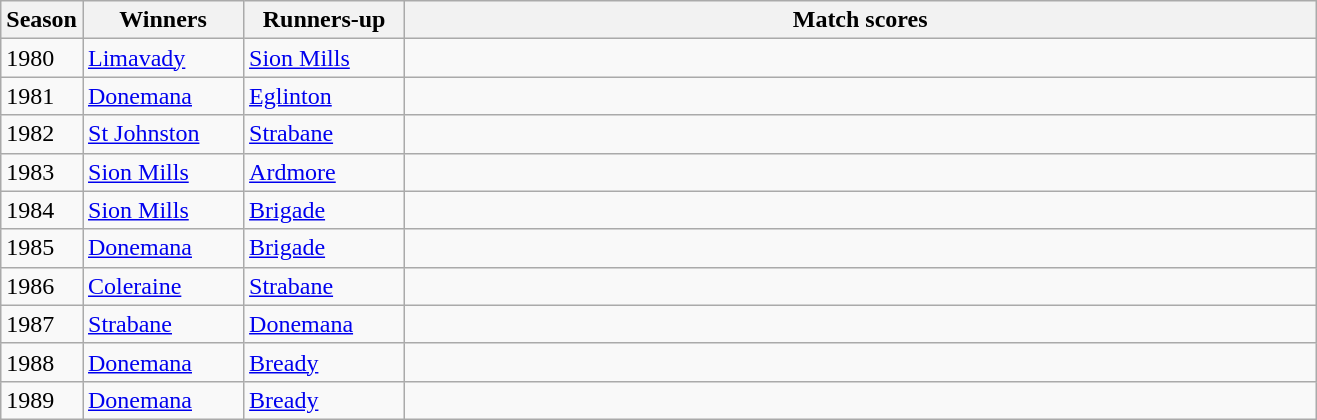<table class="wikitable">
<tr>
<th>Season</th>
<th width="100">Winners</th>
<th width="100">Runners-up</th>
<th width="600">Match scores</th>
</tr>
<tr>
<td>1980</td>
<td><a href='#'>Limavady</a></td>
<td><a href='#'>Sion Mills</a></td>
<td></td>
</tr>
<tr>
<td>1981</td>
<td><a href='#'>Donemana</a></td>
<td><a href='#'>Eglinton</a></td>
<td></td>
</tr>
<tr>
<td>1982</td>
<td><a href='#'>St Johnston</a></td>
<td><a href='#'>Strabane</a></td>
<td></td>
</tr>
<tr>
<td>1983</td>
<td><a href='#'>Sion Mills</a></td>
<td><a href='#'>Ardmore</a></td>
<td></td>
</tr>
<tr>
<td>1984</td>
<td><a href='#'>Sion Mills</a></td>
<td><a href='#'>Brigade</a></td>
<td></td>
</tr>
<tr>
<td>1985</td>
<td><a href='#'>Donemana</a></td>
<td><a href='#'>Brigade</a></td>
<td></td>
</tr>
<tr>
<td>1986</td>
<td><a href='#'>Coleraine</a></td>
<td><a href='#'>Strabane</a></td>
<td></td>
</tr>
<tr>
<td>1987</td>
<td><a href='#'>Strabane</a></td>
<td><a href='#'>Donemana</a></td>
<td></td>
</tr>
<tr>
<td>1988</td>
<td><a href='#'>Donemana</a></td>
<td><a href='#'>Bready</a></td>
<td></td>
</tr>
<tr>
<td>1989</td>
<td><a href='#'>Donemana</a></td>
<td><a href='#'>Bready</a></td>
<td></td>
</tr>
</table>
